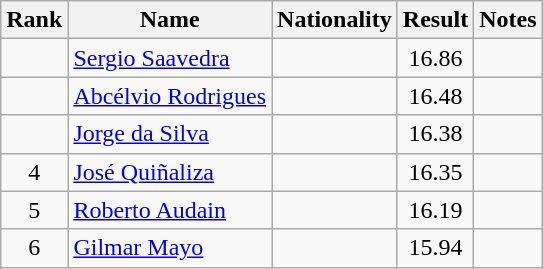<table class="wikitable sortable" style="text-align:center">
<tr>
<th>Rank</th>
<th>Name</th>
<th>Nationality</th>
<th>Result</th>
<th>Notes</th>
</tr>
<tr>
<td></td>
<td align=left><a href='#'>Sergio Saavedra</a></td>
<td align=left></td>
<td>16.86</td>
<td></td>
</tr>
<tr>
<td></td>
<td align=left><a href='#'>Abcélvio Rodrigues</a></td>
<td align=left></td>
<td>16.48</td>
<td></td>
</tr>
<tr>
<td></td>
<td align=left><a href='#'>Jorge da Silva</a></td>
<td align=left></td>
<td>16.38</td>
<td></td>
</tr>
<tr>
<td>4</td>
<td align=left><a href='#'>José Quiñaliza</a></td>
<td align=left></td>
<td>16.35</td>
<td></td>
</tr>
<tr>
<td>5</td>
<td align=left><a href='#'>Roberto Audain</a></td>
<td align=left></td>
<td>16.19</td>
<td></td>
</tr>
<tr>
<td>6</td>
<td align=left><a href='#'>Gilmar Mayo</a></td>
<td align=left></td>
<td>15.94</td>
<td></td>
</tr>
</table>
